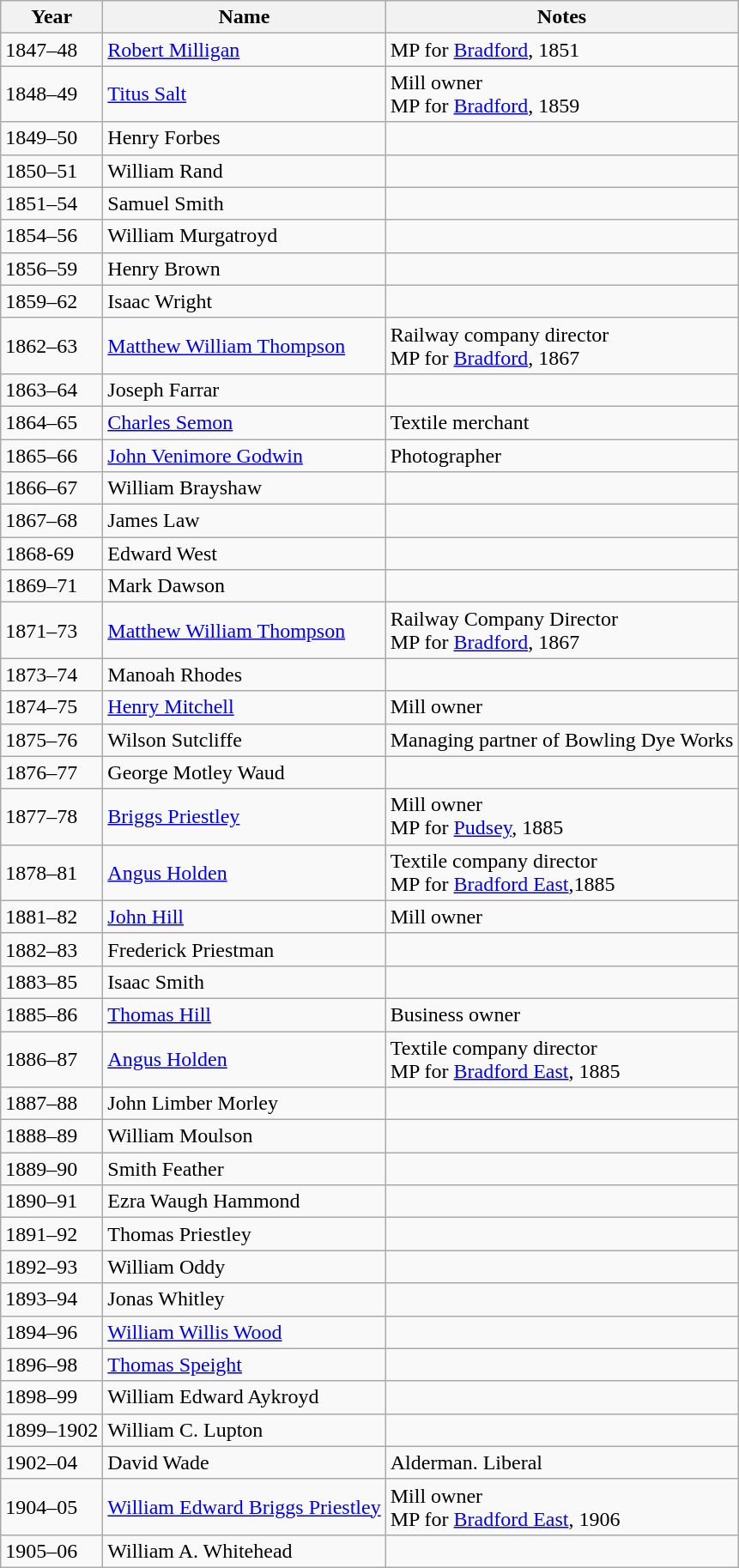<table class="wikitable">
<tr>
<th>Year</th>
<th>Name</th>
<th>Notes</th>
</tr>
<tr>
<td>1847–48</td>
<td><a href='#'>Robert Milligan</a></td>
<td>MP for <a href='#'>Bradford</a>, 1851</td>
</tr>
<tr>
<td>1848–49</td>
<td><a href='#'>Titus Salt</a></td>
<td>Mill owner <br> MP for <a href='#'>Bradford</a>, 1859</td>
</tr>
<tr>
<td>1849–50</td>
<td>Henry Forbes</td>
<td></td>
</tr>
<tr>
<td>1850–51</td>
<td>William Rand</td>
<td></td>
</tr>
<tr>
<td>1851–54</td>
<td>Samuel Smith</td>
<td></td>
</tr>
<tr>
<td>1854–56</td>
<td>William Murgatroyd</td>
<td></td>
</tr>
<tr>
<td>1856–59</td>
<td>Henry Brown</td>
<td></td>
</tr>
<tr>
<td>1859–62</td>
<td>Isaac Wright</td>
<td></td>
</tr>
<tr>
<td>1862–63</td>
<td><a href='#'>Matthew William Thompson</a></td>
<td>Railway company director <br> MP for <a href='#'>Bradford</a>, 1867</td>
</tr>
<tr>
<td>1863–64</td>
<td>Joseph Farrar</td>
<td></td>
</tr>
<tr>
<td>1864–65</td>
<td><a href='#'>Charles Semon</a></td>
<td>Textile merchant</td>
</tr>
<tr>
<td>1865–66</td>
<td><a href='#'>John Venimore Godwin</a></td>
<td>Photographer</td>
</tr>
<tr>
<td>1866–67</td>
<td>William Brayshaw</td>
<td></td>
</tr>
<tr>
<td>1867–68</td>
<td>James Law</td>
<td></td>
</tr>
<tr>
<td>1868-69</td>
<td>Edward West</td>
<td></td>
</tr>
<tr>
<td>1869–71</td>
<td>Mark Dawson</td>
<td></td>
</tr>
<tr>
<td>1871–73</td>
<td><a href='#'>Matthew William Thompson</a></td>
<td>Railway Company Director <br> MP for <a href='#'>Bradford</a>, 1867</td>
</tr>
<tr>
<td>1873–74</td>
<td>Manoah Rhodes</td>
<td></td>
</tr>
<tr>
<td>1874–75</td>
<td><a href='#'>Henry Mitchell</a></td>
<td>Mill owner</td>
</tr>
<tr>
<td>1875–76</td>
<td>Wilson Sutcliffe</td>
<td>Managing partner of Bowling Dye Works</td>
</tr>
<tr>
<td>1876–77</td>
<td>George Motley Waud</td>
<td></td>
</tr>
<tr>
<td>1877–78</td>
<td><a href='#'>Briggs Priestley</a></td>
<td>Mill owner <br> MP for <a href='#'>Pudsey</a>, 1885</td>
</tr>
<tr>
<td>1878–81</td>
<td><a href='#'>Angus Holden</a></td>
<td>Textile company director <br> MP for <a href='#'>Bradford East</a>,1885</td>
</tr>
<tr>
<td>1881–82</td>
<td><a href='#'>John Hill</a></td>
<td>Mill owner</td>
</tr>
<tr>
<td>1882–83</td>
<td>Frederick Priestman</td>
<td></td>
</tr>
<tr>
<td>1883–85</td>
<td>Isaac Smith</td>
<td></td>
</tr>
<tr>
<td>1885–86</td>
<td><a href='#'>Thomas Hill</a></td>
<td>Business owner</td>
</tr>
<tr>
<td>1886–87</td>
<td><a href='#'>Angus Holden</a></td>
<td>Textile company director<br> MP for <a href='#'>Bradford East</a>, 1885</td>
</tr>
<tr>
<td>1887–88</td>
<td>John Limber Morley</td>
<td></td>
</tr>
<tr>
<td>1888–89</td>
<td>William Moulson</td>
<td></td>
</tr>
<tr>
<td>1889–90</td>
<td>Smith Feather</td>
<td></td>
</tr>
<tr>
<td>1890–91</td>
<td>Ezra Waugh Hammond</td>
<td></td>
</tr>
<tr>
<td>1891–92</td>
<td>Thomas Priestley</td>
<td></td>
</tr>
<tr>
<td>1892–93</td>
<td>William Oddy</td>
<td></td>
</tr>
<tr>
<td>1893–94</td>
<td>Jonas Whitley</td>
<td></td>
</tr>
<tr>
<td>1894–96</td>
<td><a href='#'>William Willis Wood</a></td>
<td></td>
</tr>
<tr>
<td>1896–98</td>
<td><a href='#'>Thomas Speight</a></td>
<td></td>
</tr>
<tr>
<td>1898–99</td>
<td>William Edward Aykroyd</td>
<td></td>
</tr>
<tr>
<td>1899–1902</td>
<td>William C. Lupton</td>
<td></td>
</tr>
<tr>
<td>1902–04</td>
<td>David Wade</td>
<td>Alderman. Liberal</td>
</tr>
<tr>
<td>1904–05</td>
<td><a href='#'>William Edward Briggs Priestley</a></td>
<td>Mill owner <br> MP for <a href='#'>Bradford East</a>, 1906</td>
</tr>
<tr>
<td>1905–06</td>
<td>William A. Whitehead</td>
<td></td>
</tr>
</table>
